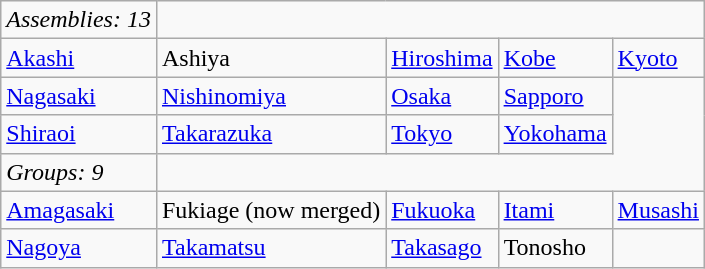<table class="wikitable">
<tr>
<td><em>Assemblies: 13</em></td>
</tr>
<tr>
<td><a href='#'>Akashi</a></td>
<td>Ashiya</td>
<td><a href='#'>Hiroshima</a></td>
<td><a href='#'>Kobe</a></td>
<td><a href='#'>Kyoto</a></td>
</tr>
<tr>
<td><a href='#'>Nagasaki</a></td>
<td><a href='#'>Nishinomiya</a></td>
<td><a href='#'>Osaka</a></td>
<td><a href='#'>Sapporo</a></td>
</tr>
<tr>
<td><a href='#'>Shiraoi</a></td>
<td><a href='#'>Takarazuka</a></td>
<td><a href='#'>Tokyo</a></td>
<td><a href='#'>Yokohama</a></td>
</tr>
<tr>
<td><em>Groups: 9</em></td>
</tr>
<tr>
<td><a href='#'>Amagasaki</a></td>
<td>Fukiage (now merged)</td>
<td><a href='#'>Fukuoka</a></td>
<td><a href='#'>Itami</a></td>
<td><a href='#'>Musashi</a></td>
</tr>
<tr>
<td><a href='#'>Nagoya</a></td>
<td><a href='#'>Takamatsu</a></td>
<td><a href='#'>Takasago</a></td>
<td>Tonosho</td>
</tr>
</table>
